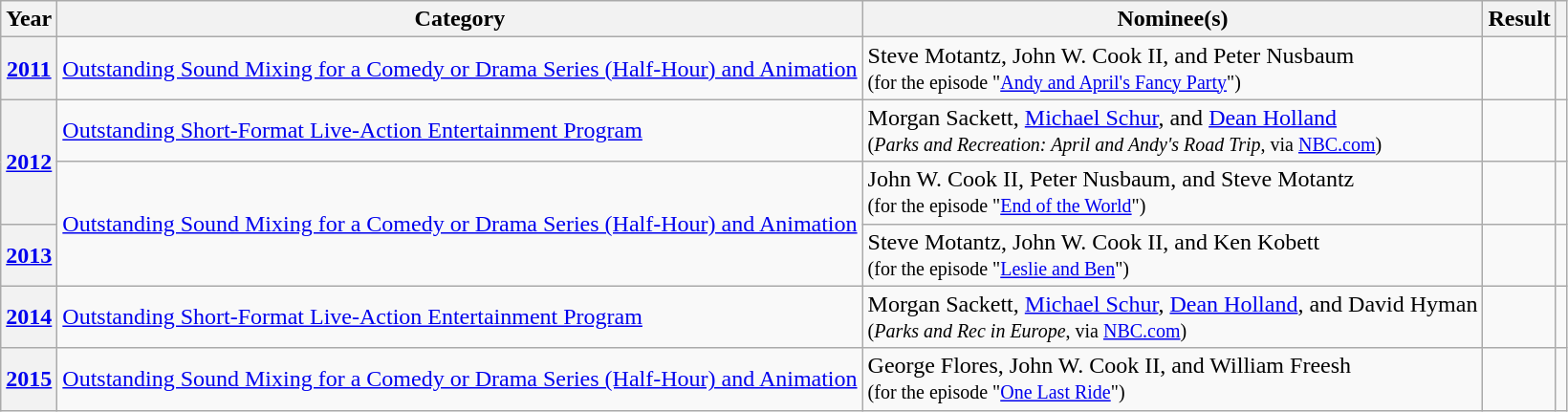<table class="wikitable plainrowheaders">
<tr>
<th scope="col">Year</th>
<th scope="col">Category</th>
<th scope="col">Nominee(s)</th>
<th scope="col">Result</th>
<th scope="col"></th>
</tr>
<tr>
<th scope="row"><a href='#'>2011</a></th>
<td><a href='#'>Outstanding Sound Mixing for a Comedy or Drama Series (Half-Hour) and Animation</a></td>
<td>Steve Motantz, John W. Cook II, and Peter Nusbaum<br><small>(for the episode "<a href='#'>Andy and April's Fancy Party</a>")</small></td>
<td></td>
<td style="text-align:center;"></td>
</tr>
<tr>
<th scope="row" rowspan="2"><a href='#'>2012</a></th>
<td><a href='#'>Outstanding Short-Format Live-Action Entertainment Program</a></td>
<td>Morgan Sackett, <a href='#'>Michael Schur</a>, and <a href='#'>Dean Holland</a><br><small>(<em>Parks and Recreation: April and Andy's Road Trip</em>, via <a href='#'>NBC.com</a>)</small></td>
<td></td>
<td style="text-align:center;"></td>
</tr>
<tr>
<td rowspan="2"><a href='#'>Outstanding Sound Mixing for a Comedy or Drama Series (Half-Hour) and Animation</a></td>
<td>John W. Cook II, Peter Nusbaum, and Steve Motantz<br><small>(for the episode "<a href='#'>End of the World</a>")</small></td>
<td></td>
<td style="text-align:center;"></td>
</tr>
<tr>
<th scope="row"><a href='#'>2013</a></th>
<td>Steve Motantz, John W. Cook II, and Ken Kobett<br><small>(for the episode "<a href='#'>Leslie and Ben</a>")</small></td>
<td></td>
<td style="text-align:center;"></td>
</tr>
<tr>
<th scope="row"><a href='#'>2014</a></th>
<td><a href='#'>Outstanding Short-Format Live-Action Entertainment Program</a></td>
<td>Morgan Sackett, <a href='#'>Michael Schur</a>, <a href='#'>Dean Holland</a>, and David Hyman<br><small>(<em>Parks and Rec in Europe</em>, via <a href='#'>NBC.com</a>)</small></td>
<td></td>
<td style="text-align:center;"></td>
</tr>
<tr>
<th scope="row"><a href='#'>2015</a></th>
<td><a href='#'>Outstanding Sound Mixing for a Comedy or Drama Series (Half-Hour) and Animation</a></td>
<td>George Flores, John W. Cook II, and William Freesh<br><small>(for the episode "<a href='#'>One Last Ride</a>")</small></td>
<td></td>
<td style="text-align:center;"></td>
</tr>
</table>
